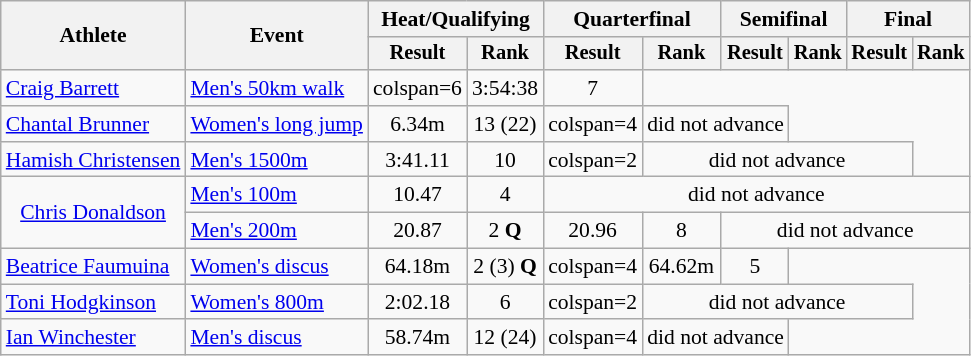<table class=wikitable style=font-size:90%;text-align:center>
<tr>
<th rowspan=2>Athlete</th>
<th rowspan=2>Event</th>
<th colspan=2>Heat/Qualifying</th>
<th colspan=2>Quarterfinal</th>
<th colspan=2>Semifinal</th>
<th colspan=2>Final</th>
</tr>
<tr style=font-size:95%>
<th>Result</th>
<th>Rank</th>
<th>Result</th>
<th>Rank</th>
<th>Result</th>
<th>Rank</th>
<th>Result</th>
<th>Rank</th>
</tr>
<tr>
<td align=left><a href='#'>Craig Barrett</a></td>
<td align=left><a href='#'>Men's 50km walk</a></td>
<td>colspan=6 </td>
<td>3:54:38</td>
<td>7</td>
</tr>
<tr>
<td align=left><a href='#'>Chantal Brunner</a></td>
<td align=left><a href='#'>Women's long jump</a></td>
<td>6.34m</td>
<td>13 (22)</td>
<td>colspan=4 </td>
<td colspan=2>did not advance</td>
</tr>
<tr>
<td align=left><a href='#'>Hamish Christensen</a></td>
<td align=left><a href='#'>Men's 1500m</a></td>
<td>3:41.11</td>
<td>10</td>
<td>colspan=2 </td>
<td colspan=4>did not advance</td>
</tr>
<tr>
<td rowspan=2><a href='#'>Chris Donaldson</a></td>
<td align=left><a href='#'>Men's 100m</a></td>
<td>10.47</td>
<td>4</td>
<td colspan=6>did not advance</td>
</tr>
<tr>
<td align=left><a href='#'>Men's 200m</a></td>
<td>20.87</td>
<td>2 <strong>Q</strong></td>
<td>20.96</td>
<td>8</td>
<td colspan=4>did not advance</td>
</tr>
<tr>
<td align=left><a href='#'>Beatrice Faumuina</a></td>
<td align=left><a href='#'>Women's discus</a></td>
<td>64.18m</td>
<td>2 (3) <strong>Q</strong></td>
<td>colspan=4 </td>
<td>64.62m</td>
<td>5</td>
</tr>
<tr>
<td align=left><a href='#'>Toni Hodgkinson</a></td>
<td align=left><a href='#'>Women's 800m</a></td>
<td>2:02.18</td>
<td>6</td>
<td>colspan=2 </td>
<td colspan=4>did not advance</td>
</tr>
<tr>
<td align=left><a href='#'>Ian Winchester</a></td>
<td align=left><a href='#'>Men's discus</a></td>
<td>58.74m</td>
<td>12 (24)</td>
<td>colspan=4 </td>
<td colspan=2>did not advance</td>
</tr>
</table>
